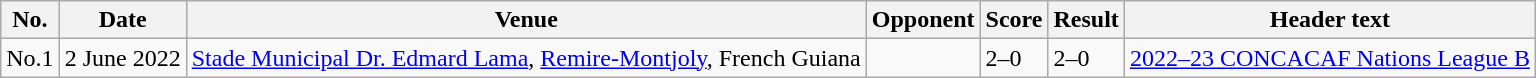<table class="wikitable sortable">
<tr>
<th>No.</th>
<th>Date</th>
<th>Venue</th>
<th>Opponent</th>
<th>Score</th>
<th>Result</th>
<th>Header text</th>
</tr>
<tr>
<td>No.1</td>
<td>2 June 2022</td>
<td><a href='#'>Stade Municipal Dr. Edmard Lama</a>, <a href='#'>Remire-Montjoly</a>, French Guiana</td>
<td></td>
<td>2–0</td>
<td>2–0</td>
<td><a href='#'>2022–23 CONCACAF Nations League B</a></td>
</tr>
</table>
